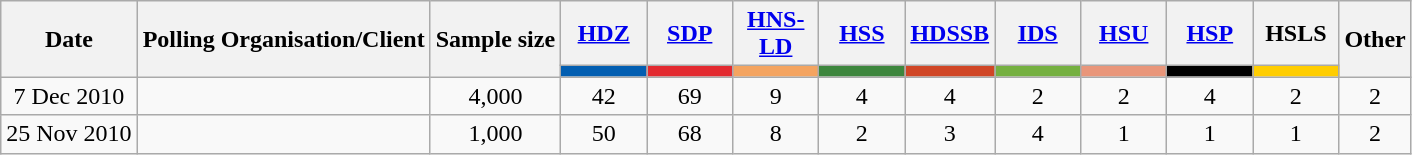<table class="wikitable" style="text-align:center">
<tr>
<th rowspan=2>Date</th>
<th rowspan=2>Polling Organisation/Client</th>
<th rowspan=2>Sample size</th>
<th><a href='#'>HDZ</a></th>
<th><a href='#'>SDP</a></th>
<th><a href='#'>HNS-LD</a></th>
<th><a href='#'>HSS</a></th>
<th><a href='#'>HDSSB</a></th>
<th><a href='#'>IDS</a></th>
<th><a href='#'>HSU</a></th>
<th><a href='#'>HSP</a></th>
<th>HSLS</th>
<th rowspan=2>Other</th>
</tr>
<tr>
<td style="background: #025EB1" width="50px"></td>
<td style="background: #E32A30" width="50px"></td>
<td style="background: #F4A460" width="50px"></td>
<td style="background: #3D863D" width="50px"></td>
<td style="background: #D04626" width="50px"></td>
<td style="background: #75B040" width="50px"></td>
<td style="background: darksalmon" width="50px"></td>
<td style="background: black" width="50px"></td>
<td style="background: #FFCD00" width="50px"></td>
</tr>
<tr>
<td>7 Dec 2010</td>
<td></td>
<td>4,000</td>
<td>42</td>
<td>69</td>
<td>9</td>
<td>4</td>
<td>4</td>
<td>2</td>
<td>2</td>
<td>4</td>
<td>2</td>
<td>2</td>
</tr>
<tr>
<td>25 Nov 2010</td>
<td></td>
<td>1,000</td>
<td>50</td>
<td>68</td>
<td>8</td>
<td>2</td>
<td>3</td>
<td>4</td>
<td>1</td>
<td>1</td>
<td>1</td>
<td>2</td>
</tr>
</table>
